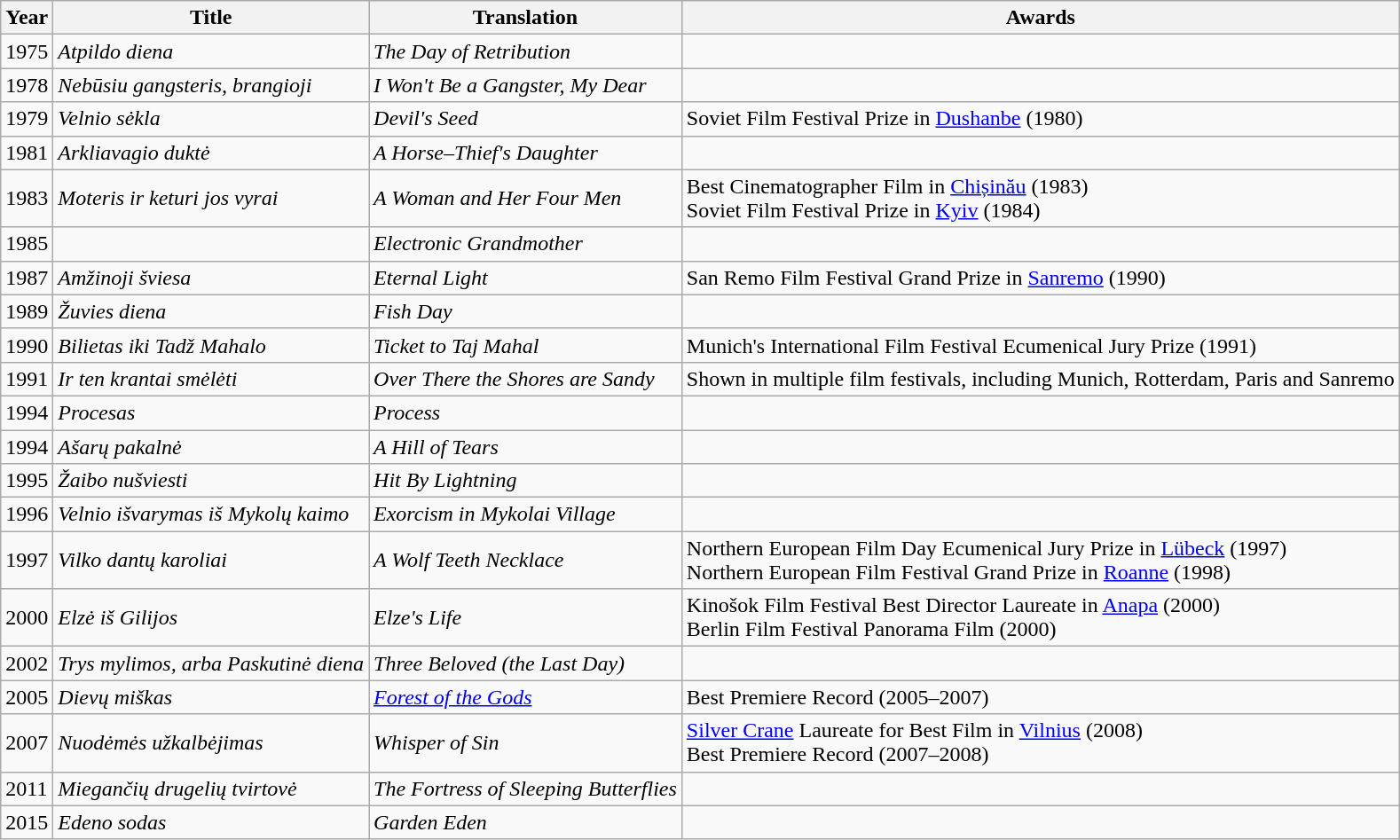<table class="wikitable sortable">
<tr>
<th>Year</th>
<th>Title</th>
<th>Translation</th>
<th class="unsortable">Awards</th>
</tr>
<tr>
<td>1975</td>
<td><em>Atpildo diena</em></td>
<td><em>The Day of Retribution</em></td>
<td></td>
</tr>
<tr>
<td>1978</td>
<td><em>Nebūsiu gangsteris, brangioji</em></td>
<td><em>I Won't Be a Gangster, My Dear</em></td>
<td></td>
</tr>
<tr>
<td>1979</td>
<td><em>Velnio sėkla</em></td>
<td><em>Devil's Seed</em></td>
<td> Soviet Film Festival Prize in <a href='#'>Dushanbe</a> (1980)</td>
</tr>
<tr>
<td>1981</td>
<td><em>Arkliavagio duktė</em></td>
<td><em>A Horse–Thief's Daughter</em></td>
<td></td>
</tr>
<tr>
<td>1983</td>
<td><em>Moteris ir keturi jos vyrai</em></td>
<td><em>A Woman and Her Four Men</em></td>
<td> Best Cinematographer Film in <a href='#'>Chișinău</a> (1983) <br>  Soviet Film Festival Prize in <a href='#'>Kyiv</a> (1984)</td>
</tr>
<tr>
<td>1985</td>
<td><em></em></td>
<td><em>Electronic Grandmother</em></td>
<td></td>
</tr>
<tr>
<td>1987</td>
<td><em>Amžinoji šviesa</em></td>
<td><em>Eternal Light</em></td>
<td> San Remo Film Festival Grand Prize in <a href='#'>Sanremo</a> (1990)</td>
</tr>
<tr>
<td>1989</td>
<td><em>Žuvies diena</em></td>
<td><em>Fish Day</em></td>
<td></td>
</tr>
<tr>
<td>1990</td>
<td><em>Bilietas iki Tadž Mahalo</em></td>
<td><em>Ticket to Taj Mahal</em></td>
<td> Munich's International Film Festival Ecumenical Jury Prize (1991)</td>
</tr>
<tr>
<td>1991</td>
<td><em>Ir ten krantai smėlėti</em></td>
<td><em>Over There the Shores are Sandy</em></td>
<td> Shown in multiple film festivals, including Munich, Rotterdam, Paris and Sanremo</td>
</tr>
<tr>
<td>1994</td>
<td><em>Procesas</em></td>
<td><em>Process</em></td>
<td></td>
</tr>
<tr>
<td>1994</td>
<td><em>Ašarų pakalnė</em></td>
<td><em>A Hill of Tears</em></td>
<td></td>
</tr>
<tr>
<td>1995</td>
<td><em>Žaibo nušviesti</em></td>
<td><em>Hit By Lightning</em></td>
<td></td>
</tr>
<tr>
<td>1996</td>
<td><em>Velnio išvarymas iš Mykolų kaimo</em></td>
<td><em>Exorcism in Mykolai Village</em></td>
<td></td>
</tr>
<tr>
<td>1997</td>
<td><em>Vilko dantų karoliai</em></td>
<td><em>A Wolf Teeth Necklace</em></td>
<td> Northern European Film Day Ecumenical Jury Prize in <a href='#'>Lübeck</a> (1997) <br>  Northern European Film Festival Grand Prize in <a href='#'>Roanne</a> (1998)</td>
</tr>
<tr>
<td>2000</td>
<td><em>Elzė iš Gilijos</em></td>
<td><em>Elze's Life</em></td>
<td> Kinošok Film Festival Best Director Laureate in <a href='#'>Anapa</a> (2000) <br>  Berlin Film Festival Panorama Film (2000)</td>
</tr>
<tr>
<td>2002</td>
<td><em>Trys mylimos, arba Paskutinė diena</em></td>
<td><em>Three Beloved (the Last Day)</em></td>
<td></td>
</tr>
<tr>
<td>2005</td>
<td><em>Dievų miškas</em></td>
<td><em><a href='#'>Forest of the Gods</a></em></td>
<td> Best Premiere Record (2005–2007)</td>
</tr>
<tr>
<td>2007</td>
<td><em>Nuodėmės užkalbėjimas</em></td>
<td><em>Whisper of Sin</em></td>
<td> <a href='#'>Silver Crane</a> Laureate for Best Film in <a href='#'>Vilnius</a> (2008) <br>  Best Premiere Record (2007–2008)</td>
</tr>
<tr>
<td>2011</td>
<td><em>Miegančių drugelių tvirtovė</em></td>
<td><em>The Fortress of Sleeping Butterflies</em></td>
<td></td>
</tr>
<tr>
<td>2015</td>
<td><em>Edeno sodas</em></td>
<td><em>Garden Eden</em></td>
<td></td>
</tr>
</table>
